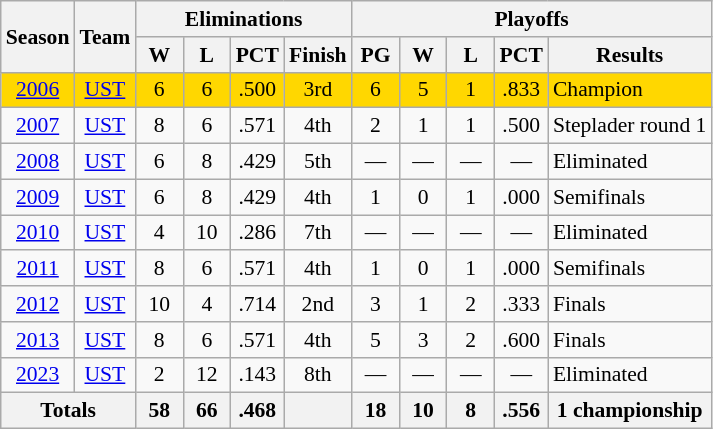<table class="wikitable" style="text-align:center; font-size:90%;">
<tr>
<th rowspan=2>Season</th>
<th rowspan=2>Team</th>
<th colspan=4>Eliminations</th>
<th colspan="5">Playoffs</th>
</tr>
<tr>
<th width=25px>W</th>
<th width=25px>L</th>
<th>PCT</th>
<th>Finish</th>
<th width=25px>PG</th>
<th width=25px>W</th>
<th width=25px>L</th>
<th>PCT</th>
<th>Results</th>
</tr>
<tr bgcolor="#FFD700">
<td><a href='#'>2006</a></td>
<td><a href='#'>UST</a></td>
<td>6</td>
<td>6</td>
<td>.500</td>
<td>3rd</td>
<td>6</td>
<td>5</td>
<td>1</td>
<td>.833</td>
<td align="left">Champion</td>
</tr>
<tr>
<td><a href='#'>2007</a></td>
<td><a href='#'>UST</a></td>
<td>8</td>
<td>6</td>
<td>.571</td>
<td>4th</td>
<td>2</td>
<td>1</td>
<td>1</td>
<td>.500</td>
<td align="left">Steplader round 1</td>
</tr>
<tr>
<td><a href='#'>2008</a></td>
<td><a href='#'>UST</a></td>
<td>6</td>
<td>8</td>
<td>.429</td>
<td>5th</td>
<td>—</td>
<td>—</td>
<td>—</td>
<td>—</td>
<td align="left">Eliminated</td>
</tr>
<tr>
<td><a href='#'>2009</a></td>
<td><a href='#'>UST</a></td>
<td>6</td>
<td>8</td>
<td>.429</td>
<td>4th</td>
<td>1</td>
<td>0</td>
<td>1</td>
<td>.000</td>
<td align="left">Semifinals</td>
</tr>
<tr>
<td><a href='#'>2010</a></td>
<td><a href='#'>UST</a></td>
<td>4</td>
<td>10</td>
<td>.286</td>
<td>7th</td>
<td>—</td>
<td>—</td>
<td>—</td>
<td>—</td>
<td align="left">Eliminated</td>
</tr>
<tr>
<td><a href='#'>2011</a></td>
<td><a href='#'>UST</a></td>
<td>8</td>
<td>6</td>
<td>.571</td>
<td>4th</td>
<td>1</td>
<td>0</td>
<td>1</td>
<td>.000</td>
<td align="left">Semifinals</td>
</tr>
<tr>
<td><a href='#'>2012</a></td>
<td><a href='#'>UST</a></td>
<td>10</td>
<td>4</td>
<td>.714</td>
<td>2nd</td>
<td>3</td>
<td>1</td>
<td>2</td>
<td>.333</td>
<td align="left">Finals</td>
</tr>
<tr>
<td><a href='#'>2013</a></td>
<td><a href='#'>UST</a></td>
<td>8</td>
<td>6</td>
<td>.571</td>
<td>4th</td>
<td>5</td>
<td>3</td>
<td>2</td>
<td>.600</td>
<td align="left">Finals</td>
</tr>
<tr>
<td><a href='#'>2023</a></td>
<td><a href='#'>UST</a></td>
<td>2</td>
<td>12</td>
<td>.143</td>
<td>8th</td>
<td>—</td>
<td>—</td>
<td>—</td>
<td>—</td>
<td align="left">Eliminated</td>
</tr>
<tr>
<th colspan="2">Totals</th>
<th>58</th>
<th>66</th>
<th>.468</th>
<th></th>
<th>18</th>
<th>10</th>
<th>8</th>
<th>.556</th>
<th>1 championship</th>
</tr>
</table>
